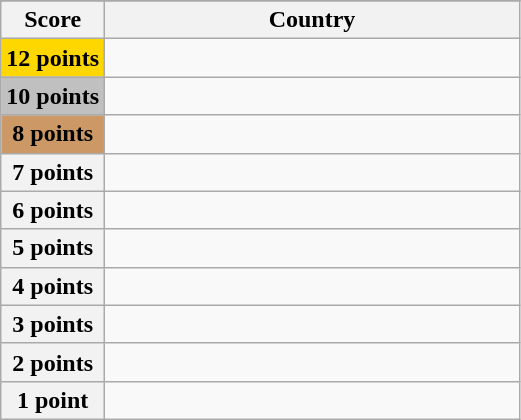<table class="wikitable">
<tr>
</tr>
<tr>
<th scope="col" width="20%">Score</th>
<th scope="col">Country</th>
</tr>
<tr>
<th scope="row" style="background:gold">12 points</th>
<td></td>
</tr>
<tr>
<th scope="row" style="background:silver">10 points</th>
<td></td>
</tr>
<tr>
<th scope="row" style="background:#CC9966">8 points</th>
<td></td>
</tr>
<tr>
<th scope="row">7 points</th>
<td></td>
</tr>
<tr>
<th scope="row">6 points</th>
<td></td>
</tr>
<tr>
<th scope="row">5 points</th>
<td></td>
</tr>
<tr>
<th scope="row">4 points</th>
<td></td>
</tr>
<tr>
<th scope="row">3 points</th>
<td></td>
</tr>
<tr>
<th scope="row">2 points</th>
<td></td>
</tr>
<tr>
<th scope="row">1 point</th>
<td></td>
</tr>
</table>
